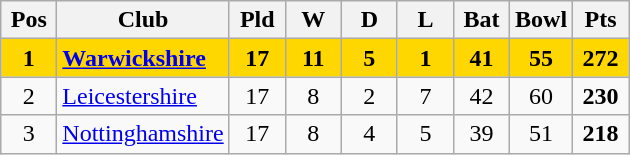<table class="wikitable" style="text-align:center; margin:0;">
<tr>
<th width=30>Pos</th>
<th>Club</th>
<th width=30>Pld</th>
<th width=30>W</th>
<th width=30>D</th>
<th width=30>L</th>
<th width=30>Bat</th>
<th width=30>Bowl</th>
<th width=30>Pts</th>
</tr>
<tr style="background:gold;">
<td><strong>1</strong></td>
<td align=left><strong><a href='#'>Warwickshire</a></strong></td>
<td><strong>17</strong></td>
<td><strong>11</strong></td>
<td><strong>5</strong></td>
<td><strong>1</strong></td>
<td><strong>41</strong></td>
<td><strong>55</strong></td>
<td><strong>272</strong></td>
</tr>
<tr>
<td>2</td>
<td align=left><a href='#'>Leicestershire</a></td>
<td>17</td>
<td>8</td>
<td>2</td>
<td>7</td>
<td>42</td>
<td>60</td>
<td><strong>230</strong></td>
</tr>
<tr>
<td>3</td>
<td align=left><a href='#'>Nottinghamshire</a></td>
<td>17</td>
<td>8</td>
<td>4</td>
<td>5</td>
<td>39</td>
<td>51</td>
<td><strong>218</strong></td>
</tr>
</table>
